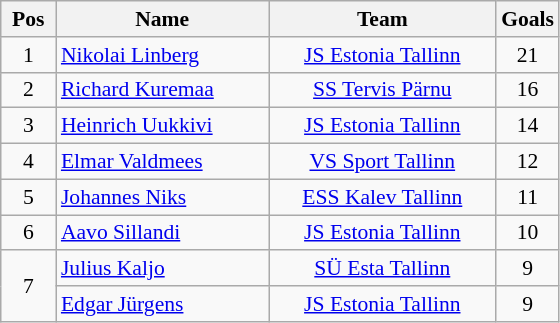<table class="wikitable" style="font-size:90%; text-align:center;">
<tr>
<th width="30">Pos</th>
<th width="135">Name</th>
<th width="145">Team</th>
<th width="30">Goals</th>
</tr>
<tr>
<td>1</td>
<td align=left><a href='#'>Nikolai Linberg</a></td>
<td><a href='#'>JS Estonia Tallinn</a></td>
<td>21</td>
</tr>
<tr>
<td>2</td>
<td align=left><a href='#'>Richard Kuremaa</a></td>
<td><a href='#'>SS Tervis Pärnu</a></td>
<td>16</td>
</tr>
<tr>
<td>3</td>
<td align=left><a href='#'>Heinrich Uukkivi</a></td>
<td><a href='#'>JS Estonia Tallinn</a></td>
<td>14</td>
</tr>
<tr>
<td>4</td>
<td align=left><a href='#'>Elmar Valdmees</a></td>
<td><a href='#'>VS Sport Tallinn</a></td>
<td>12</td>
</tr>
<tr>
<td>5</td>
<td align=left><a href='#'>Johannes Niks</a></td>
<td><a href='#'>ESS Kalev Tallinn</a></td>
<td>11</td>
</tr>
<tr>
<td>6</td>
<td align=left><a href='#'>Aavo Sillandi</a></td>
<td><a href='#'>JS Estonia Tallinn</a></td>
<td>10</td>
</tr>
<tr>
<td rowspan="2">7</td>
<td align=left><a href='#'>Julius Kaljo</a></td>
<td><a href='#'>SÜ Esta Tallinn</a></td>
<td>9</td>
</tr>
<tr>
<td align=left><a href='#'>Edgar Jürgens</a></td>
<td><a href='#'>JS Estonia Tallinn</a></td>
<td>9</td>
</tr>
</table>
